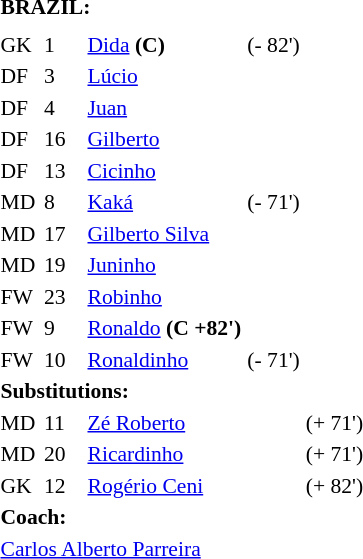<table style="float:left; font-size:90%; margin-right:1em">
<tr>
<td colspan=4><strong>BRAZIL:</strong></td>
</tr>
<tr>
<th width="25"></th>
<th width="25"></th>
</tr>
<tr>
<td>GK</td>
<td>1</td>
<td><a href='#'>Dida</a> <strong>(C)</strong></td>
<td>(- 82')</td>
</tr>
<tr>
<td>DF</td>
<td>3</td>
<td><a href='#'>Lúcio</a></td>
</tr>
<tr>
<td>DF</td>
<td>4</td>
<td><a href='#'>Juan</a></td>
</tr>
<tr>
<td>DF</td>
<td>16</td>
<td><a href='#'>Gilberto</a> </td>
</tr>
<tr>
<td>DF</td>
<td>13</td>
<td><a href='#'>Cicinho</a></td>
</tr>
<tr>
<td>MD</td>
<td>8</td>
<td><a href='#'>Kaká</a></td>
<td>(- 71')</td>
</tr>
<tr>
<td>MD</td>
<td>17</td>
<td><a href='#'>Gilberto Silva</a></td>
</tr>
<tr>
<td>MD</td>
<td>19</td>
<td><a href='#'>Juninho</a></td>
</tr>
<tr>
<td>FW</td>
<td>23</td>
<td><a href='#'>Robinho</a></td>
</tr>
<tr>
<td>FW</td>
<td>9</td>
<td><a href='#'>Ronaldo</a> <strong>(C +82')</strong></td>
</tr>
<tr>
<td>FW</td>
<td>10</td>
<td><a href='#'>Ronaldinho</a></td>
<td>(- 71')</td>
</tr>
<tr>
<td colspan=3><strong>Substitutions:</strong></td>
</tr>
<tr>
<td>MD</td>
<td>11</td>
<td><a href='#'>Zé Roberto</a></td>
<td></td>
<td>(+ 71')</td>
</tr>
<tr>
<td>MD</td>
<td>20</td>
<td><a href='#'>Ricardinho</a></td>
<td></td>
<td>(+ 71')</td>
</tr>
<tr>
<td>GK</td>
<td>12</td>
<td><a href='#'>Rogério Ceni</a></td>
<td></td>
<td>(+ 82')</td>
</tr>
<tr>
<td colspan=3><strong>Coach:</strong></td>
</tr>
<tr>
<td colspan=4><a href='#'>Carlos Alberto Parreira</a></td>
</tr>
</table>
